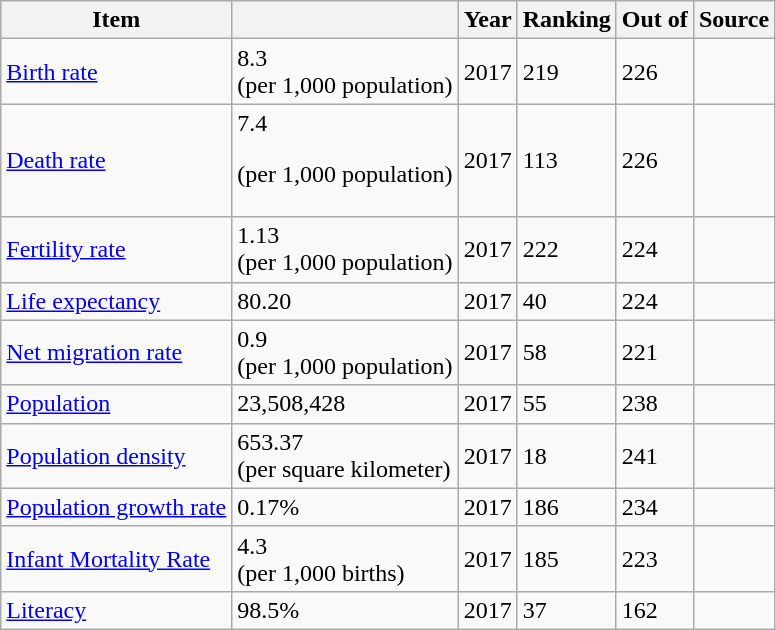<table class="wikitable sortable">
<tr>
<th>Item</th>
<th></th>
<th>Year</th>
<th>Ranking</th>
<th>Out of</th>
<th>Source</th>
</tr>
<tr>
<td><a href='#'>Birth rate</a></td>
<td>8.3<br>(per 1,000 population)</td>
<td>2017</td>
<td>219</td>
<td>226</td>
<td></td>
</tr>
<tr>
<td><a href='#'>Death rate</a></td>
<td>7.4<p>(per 1,000 population)</p></td>
<td>2017<td>113</td></td>
<td>226</td>
<td></td>
</tr>
<tr>
<td><a href='#'>Fertility rate</a></td>
<td>1.13<br>(per 1,000 population)</td>
<td>2017</td>
<td>222</td>
<td>224</td>
<td></td>
</tr>
<tr>
<td><a href='#'>Life expectancy</a></td>
<td>80.20</td>
<td>2017</td>
<td>40</td>
<td>224</td>
<td></td>
</tr>
<tr>
<td><a href='#'>Net migration rate</a></td>
<td>0.9<br>(per 1,000 population)</td>
<td>2017</td>
<td>58</td>
<td>221</td>
<td></td>
</tr>
<tr>
<td><a href='#'>Population</a></td>
<td>23,508,428</td>
<td>2017</td>
<td>55</td>
<td>238</td>
<td></td>
</tr>
<tr>
<td><a href='#'>Population density</a></td>
<td>653.37<br>(per square kilometer)</td>
<td>2017</td>
<td>18</td>
<td>241</td>
<td></td>
</tr>
<tr>
<td><a href='#'>Population growth rate</a></td>
<td>0.17%</td>
<td>2017</td>
<td>186</td>
<td>234</td>
<td></td>
</tr>
<tr>
<td><a href='#'>Infant Mortality Rate</a></td>
<td>4.3<br>(per 1,000 births)</td>
<td>2017</td>
<td>185</td>
<td>223</td>
<td></td>
</tr>
<tr>
<td><a href='#'>Literacy</a></td>
<td>98.5%</td>
<td>2017</td>
<td>37</td>
<td>162</td>
<td></td>
</tr>
</table>
